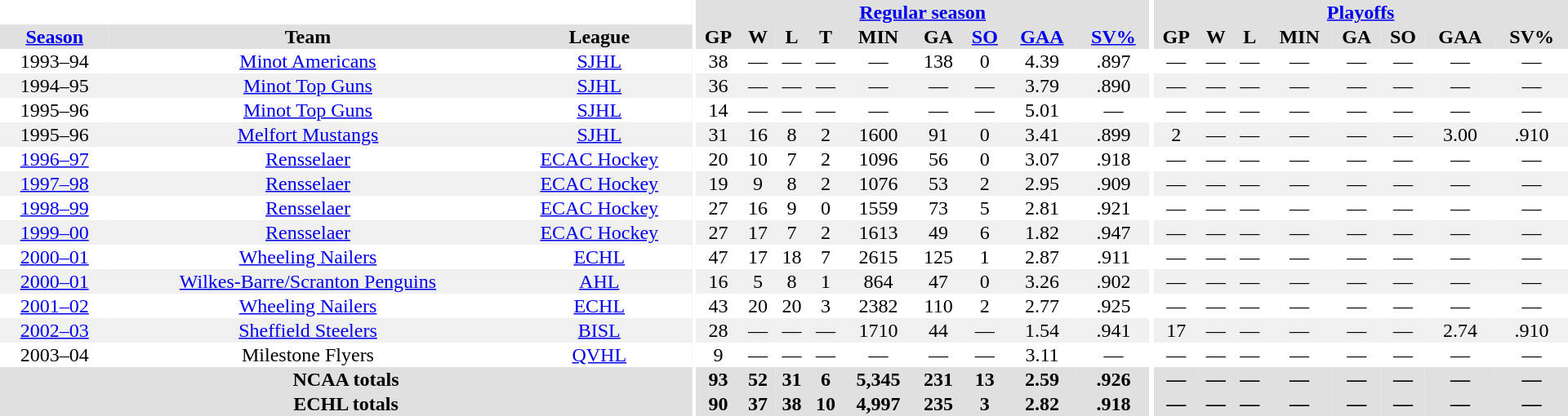<table border="0" cellpadding="1" cellspacing="0" style="text-align:center; width:80em">
<tr bgcolor="#e0e0e0">
<th colspan="3" bgcolor="#ffffff"></th>
<th rowspan="99" bgcolor="#ffffff"></th>
<th colspan="9"><a href='#'>Regular season</a></th>
<th rowspan="99" bgcolor="#ffffff"></th>
<th colspan="8"><a href='#'>Playoffs</a></th>
</tr>
<tr bgcolor="#e0e0e0">
<th><a href='#'>Season</a></th>
<th>Team</th>
<th>League</th>
<th>GP</th>
<th>W</th>
<th>L</th>
<th>T</th>
<th>MIN</th>
<th>GA</th>
<th><a href='#'>SO</a></th>
<th><a href='#'>GAA</a></th>
<th><a href='#'>SV%</a></th>
<th>GP</th>
<th>W</th>
<th>L</th>
<th>MIN</th>
<th>GA</th>
<th>SO</th>
<th>GAA</th>
<th>SV%</th>
</tr>
<tr>
<td>1993–94</td>
<td><a href='#'>Minot Americans</a></td>
<td><a href='#'>SJHL</a></td>
<td>38</td>
<td>—</td>
<td>—</td>
<td>—</td>
<td>—</td>
<td>138</td>
<td>0</td>
<td>4.39</td>
<td>.897</td>
<td>—</td>
<td>—</td>
<td>—</td>
<td>—</td>
<td>—</td>
<td>—</td>
<td>—</td>
<td>—</td>
</tr>
<tr bgcolor="f0f0f0">
<td>1994–95</td>
<td><a href='#'>Minot Top Guns</a></td>
<td><a href='#'>SJHL</a></td>
<td>36</td>
<td>—</td>
<td>—</td>
<td>—</td>
<td>—</td>
<td>—</td>
<td>—</td>
<td>3.79</td>
<td>.890</td>
<td>—</td>
<td>—</td>
<td>—</td>
<td>—</td>
<td>—</td>
<td>—</td>
<td>—</td>
<td>—</td>
</tr>
<tr>
<td>1995–96</td>
<td><a href='#'>Minot Top Guns</a></td>
<td><a href='#'>SJHL</a></td>
<td>14</td>
<td>—</td>
<td>—</td>
<td>—</td>
<td>—</td>
<td>—</td>
<td>—</td>
<td>5.01</td>
<td>—</td>
<td>—</td>
<td>—</td>
<td>—</td>
<td>—</td>
<td>—</td>
<td>—</td>
<td>—</td>
<td>—</td>
</tr>
<tr bgcolor="f0f0f0">
<td>1995–96</td>
<td><a href='#'>Melfort Mustangs</a></td>
<td><a href='#'>SJHL</a></td>
<td>31</td>
<td>16</td>
<td>8</td>
<td>2</td>
<td>1600</td>
<td>91</td>
<td>0</td>
<td>3.41</td>
<td>.899</td>
<td>2</td>
<td>—</td>
<td>—</td>
<td>—</td>
<td>—</td>
<td>—</td>
<td>3.00</td>
<td>.910</td>
</tr>
<tr>
<td><a href='#'>1996–97</a></td>
<td><a href='#'>Rensselaer</a></td>
<td><a href='#'>ECAC Hockey</a></td>
<td>20</td>
<td>10</td>
<td>7</td>
<td>2</td>
<td>1096</td>
<td>56</td>
<td>0</td>
<td>3.07</td>
<td>.918</td>
<td>—</td>
<td>—</td>
<td>—</td>
<td>—</td>
<td>—</td>
<td>—</td>
<td>—</td>
<td>—</td>
</tr>
<tr bgcolor="f0f0f0">
<td><a href='#'>1997–98</a></td>
<td><a href='#'>Rensselaer</a></td>
<td><a href='#'>ECAC Hockey</a></td>
<td>19</td>
<td>9</td>
<td>8</td>
<td>2</td>
<td>1076</td>
<td>53</td>
<td>2</td>
<td>2.95</td>
<td>.909</td>
<td>—</td>
<td>—</td>
<td>—</td>
<td>—</td>
<td>—</td>
<td>—</td>
<td>—</td>
<td>—</td>
</tr>
<tr>
<td><a href='#'>1998–99</a></td>
<td><a href='#'>Rensselaer</a></td>
<td><a href='#'>ECAC Hockey</a></td>
<td>27</td>
<td>16</td>
<td>9</td>
<td>0</td>
<td>1559</td>
<td>73</td>
<td>5</td>
<td>2.81</td>
<td>.921</td>
<td>—</td>
<td>—</td>
<td>—</td>
<td>—</td>
<td>—</td>
<td>—</td>
<td>—</td>
<td>—</td>
</tr>
<tr bgcolor="f0f0f0">
<td><a href='#'>1999–00</a></td>
<td><a href='#'>Rensselaer</a></td>
<td><a href='#'>ECAC Hockey</a></td>
<td>27</td>
<td>17</td>
<td>7</td>
<td>2</td>
<td>1613</td>
<td>49</td>
<td>6</td>
<td>1.82</td>
<td>.947</td>
<td>—</td>
<td>—</td>
<td>—</td>
<td>—</td>
<td>—</td>
<td>—</td>
<td>—</td>
<td>—</td>
</tr>
<tr>
<td><a href='#'>2000–01</a></td>
<td><a href='#'>Wheeling Nailers</a></td>
<td><a href='#'>ECHL</a></td>
<td>47</td>
<td>17</td>
<td>18</td>
<td>7</td>
<td>2615</td>
<td>125</td>
<td>1</td>
<td>2.87</td>
<td>.911</td>
<td>—</td>
<td>—</td>
<td>—</td>
<td>—</td>
<td>—</td>
<td>—</td>
<td>—</td>
<td>—</td>
</tr>
<tr bgcolor="f0f0f0">
<td><a href='#'>2000–01</a></td>
<td><a href='#'>Wilkes-Barre/Scranton Penguins</a></td>
<td><a href='#'>AHL</a></td>
<td>16</td>
<td>5</td>
<td>8</td>
<td>1</td>
<td>864</td>
<td>47</td>
<td>0</td>
<td>3.26</td>
<td>.902</td>
<td>—</td>
<td>—</td>
<td>—</td>
<td>—</td>
<td>—</td>
<td>—</td>
<td>—</td>
<td>—</td>
</tr>
<tr>
<td><a href='#'>2001–02</a></td>
<td><a href='#'>Wheeling Nailers</a></td>
<td><a href='#'>ECHL</a></td>
<td>43</td>
<td>20</td>
<td>20</td>
<td>3</td>
<td>2382</td>
<td>110</td>
<td>2</td>
<td>2.77</td>
<td>.925</td>
<td>—</td>
<td>—</td>
<td>—</td>
<td>—</td>
<td>—</td>
<td>—</td>
<td>—</td>
<td>—</td>
</tr>
<tr bgcolor="f0f0f0">
<td><a href='#'>2002–03</a></td>
<td><a href='#'>Sheffield Steelers</a></td>
<td><a href='#'>BISL</a></td>
<td>28</td>
<td>—</td>
<td>—</td>
<td>—</td>
<td>1710</td>
<td>44</td>
<td>—</td>
<td>1.54</td>
<td>.941</td>
<td>17</td>
<td>—</td>
<td>—</td>
<td>—</td>
<td>—</td>
<td>—</td>
<td>2.74</td>
<td>.910</td>
</tr>
<tr>
<td>2003–04</td>
<td>Milestone Flyers</td>
<td><a href='#'>QVHL</a></td>
<td>9</td>
<td>—</td>
<td>—</td>
<td>—</td>
<td>—</td>
<td>—</td>
<td>—</td>
<td>3.11</td>
<td>—</td>
<td>—</td>
<td>—</td>
<td>—</td>
<td>—</td>
<td>—</td>
<td>—</td>
<td>—</td>
<td>—</td>
</tr>
<tr bgcolor="#e0e0e0">
<th colspan="3">NCAA totals</th>
<th>93</th>
<th>52</th>
<th>31</th>
<th>6</th>
<th>5,345</th>
<th>231</th>
<th>13</th>
<th>2.59</th>
<th>.926</th>
<th>—</th>
<th>—</th>
<th>—</th>
<th>—</th>
<th>—</th>
<th>—</th>
<th>—</th>
<th>—</th>
</tr>
<tr bgcolor="#e0e0e0">
<th colspan="3">ECHL totals</th>
<th>90</th>
<th>37</th>
<th>38</th>
<th>10</th>
<th>4,997</th>
<th>235</th>
<th>3</th>
<th>2.82</th>
<th>.918</th>
<th>—</th>
<th>—</th>
<th>—</th>
<th>—</th>
<th>—</th>
<th>—</th>
<th>—</th>
<th>—</th>
</tr>
</table>
